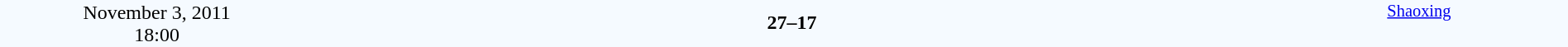<table style="width: 100%; background:#F5FAFF;" cellspacing="0">
<tr>
<td align=center rowspan=3 width=20%>November 3, 2011<br>18:00</td>
</tr>
<tr>
<td width=24% align=right><strong></strong></td>
<td align=center width=13%><strong>27–17</strong></td>
<td width=24%></td>
<td style=font-size:85% rowspan=3 valign=top align=center><a href='#'>Shaoxing</a></td>
</tr>
<tr style=font-size:85%>
<td align=right></td>
<td align=center></td>
<td></td>
</tr>
</table>
